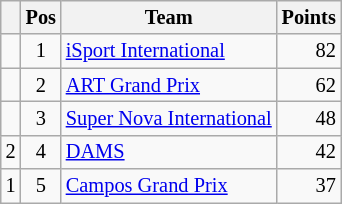<table class="wikitable" style="font-size: 85%;">
<tr>
<th></th>
<th>Pos</th>
<th>Team</th>
<th>Points</th>
</tr>
<tr>
<td align="left"></td>
<td align="center">1</td>
<td> <a href='#'>iSport International</a></td>
<td align="right">82</td>
</tr>
<tr>
<td align="left"></td>
<td align="center">2</td>
<td> <a href='#'>ART Grand Prix</a></td>
<td align="right">62</td>
</tr>
<tr>
<td align="left"></td>
<td align="center">3</td>
<td> <a href='#'>Super Nova International</a></td>
<td align="right">48</td>
</tr>
<tr>
<td align="left"> 2</td>
<td align="center">4</td>
<td> <a href='#'>DAMS</a></td>
<td align="right">42</td>
</tr>
<tr>
<td align="left"> 1</td>
<td align="center">5</td>
<td> <a href='#'>Campos Grand Prix</a></td>
<td align="right">37</td>
</tr>
</table>
